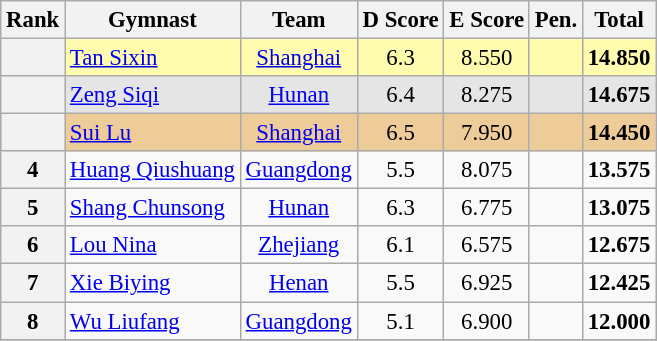<table class="wikitable sortable" style="text-align:center; font-size:95%">
<tr>
<th>Rank</th>
<th>Gymnast</th>
<th>Team</th>
<th>D Score</th>
<th>E Score</th>
<th>Pen.</th>
<th>Total</th>
</tr>
<tr bgcolor=fffcaf>
<th scope=row style="text-align:center"></th>
<td align=left><a href='#'>Tan Sixin</a></td>
<td><a href='#'>Shanghai</a></td>
<td>6.3</td>
<td>8.550</td>
<td></td>
<td><strong>14.850</strong></td>
</tr>
<tr bgcolor=e5e5e5>
<th scope=row style="text-align:center"></th>
<td align=left><a href='#'>Zeng Siqi</a></td>
<td><a href='#'>Hunan</a></td>
<td>6.4</td>
<td>8.275</td>
<td></td>
<td><strong>14.675</strong></td>
</tr>
<tr bgcolor=eecc99>
<th scope=row style="text-align:center"></th>
<td align=left><a href='#'>Sui Lu</a></td>
<td><a href='#'>Shanghai</a></td>
<td>6.5</td>
<td>7.950</td>
<td></td>
<td><strong>14.450</strong></td>
</tr>
<tr>
<th scope=row style="text-align:center">4</th>
<td align=left><a href='#'>Huang Qiushuang</a></td>
<td><a href='#'>Guangdong</a></td>
<td>5.5</td>
<td>8.075</td>
<td></td>
<td><strong>13.575</strong></td>
</tr>
<tr>
<th scope=row style="text-align:center">5</th>
<td align=left><a href='#'>Shang Chunsong</a></td>
<td><a href='#'>Hunan</a></td>
<td>6.3</td>
<td>6.775</td>
<td></td>
<td><strong>13.075</strong></td>
</tr>
<tr>
<th scope=row style="text-align:center">6</th>
<td align=left><a href='#'>Lou Nina</a></td>
<td><a href='#'>Zhejiang</a></td>
<td>6.1</td>
<td>6.575</td>
<td></td>
<td><strong>12.675</strong></td>
</tr>
<tr>
<th scope=row style="text-align:center">7</th>
<td align=left><a href='#'>Xie Biying</a></td>
<td><a href='#'>Henan</a></td>
<td>5.5</td>
<td>6.925</td>
<td></td>
<td><strong>12.425</strong></td>
</tr>
<tr>
<th scope=row style="text-align:center">8</th>
<td align=left><a href='#'>Wu Liufang</a></td>
<td><a href='#'>Guangdong</a></td>
<td>5.1</td>
<td>6.900</td>
<td></td>
<td><strong>12.000</strong></td>
</tr>
<tr>
</tr>
</table>
